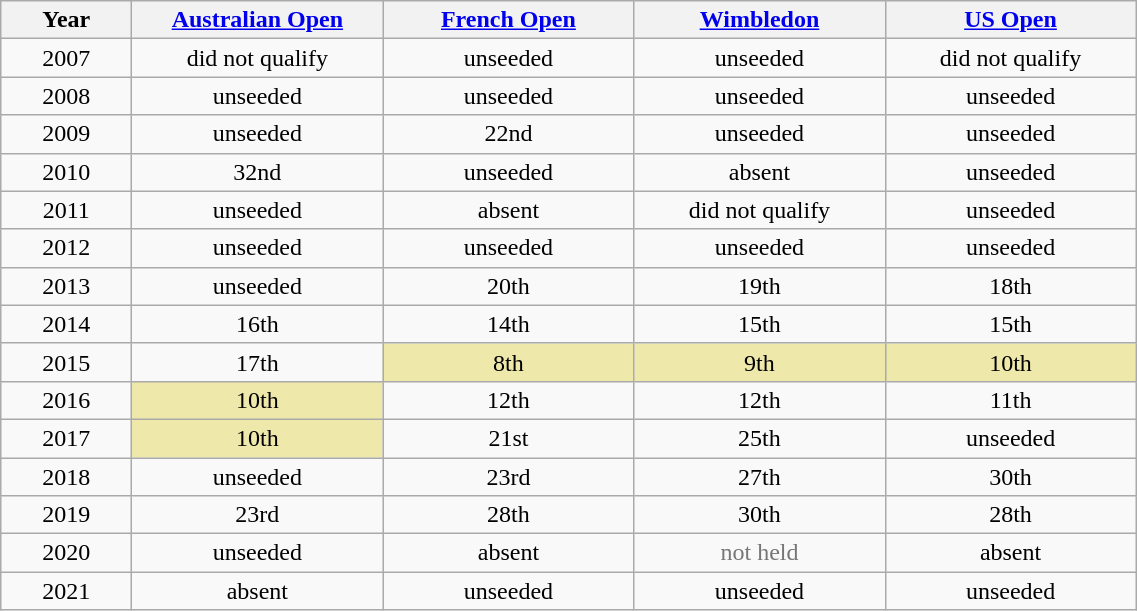<table class="wikitable" style="text-align:center">
<tr>
<th width="80">Year</th>
<th width="160"><a href='#'>Australian Open</a></th>
<th width="160"><a href='#'>French Open</a></th>
<th width="160"><a href='#'>Wimbledon</a></th>
<th width="160"><a href='#'>US Open</a></th>
</tr>
<tr>
<td>2007</td>
<td DNQ>did not qualify</td>
<td>unseeded</td>
<td>unseeded</td>
<td DNQ>did not qualify</td>
</tr>
<tr>
<td>2008</td>
<td>unseeded</td>
<td>unseeded</td>
<td>unseeded</td>
<td>unseeded</td>
</tr>
<tr>
<td>2009</td>
<td>unseeded</td>
<td>22nd</td>
<td>unseeded</td>
<td>unseeded</td>
</tr>
<tr>
<td>2010</td>
<td>32nd</td>
<td>unseeded</td>
<td>absent</td>
<td>unseeded</td>
</tr>
<tr>
<td>2011</td>
<td>unseeded</td>
<td>absent</td>
<td DNQ>did not qualify</td>
<td>unseeded</td>
</tr>
<tr>
<td>2012</td>
<td>unseeded</td>
<td>unseeded</td>
<td>unseeded</td>
<td>unseeded</td>
</tr>
<tr>
<td>2013</td>
<td>unseeded</td>
<td>20th</td>
<td>19th</td>
<td>18th</td>
</tr>
<tr>
<td>2014</td>
<td>16th</td>
<td>14th</td>
<td>15th</td>
<td>15th</td>
</tr>
<tr>
<td>2015</td>
<td>17th</td>
<td bgcolor=eee8aa>8th</td>
<td bgcolor=eee8aa>9th</td>
<td bgcolor=eee8aa>10th</td>
</tr>
<tr>
<td>2016</td>
<td bgcolor=eee8aa>10th</td>
<td>12th</td>
<td>12th</td>
<td>11th</td>
</tr>
<tr>
<td>2017</td>
<td bgcolor=eee8aa>10th</td>
<td>21st</td>
<td>25th</td>
<td>unseeded</td>
</tr>
<tr>
<td>2018</td>
<td>unseeded</td>
<td>23rd</td>
<td>27th</td>
<td>30th</td>
</tr>
<tr>
<td>2019</td>
<td>23rd</td>
<td>28th</td>
<td>30th</td>
<td>28th</td>
</tr>
<tr>
<td>2020</td>
<td>unseeded</td>
<td>absent</td>
<td style=color:#767676>not held</td>
<td>absent</td>
</tr>
<tr>
<td>2021</td>
<td>absent</td>
<td>unseeded</td>
<td>unseeded</td>
<td>unseeded</td>
</tr>
</table>
